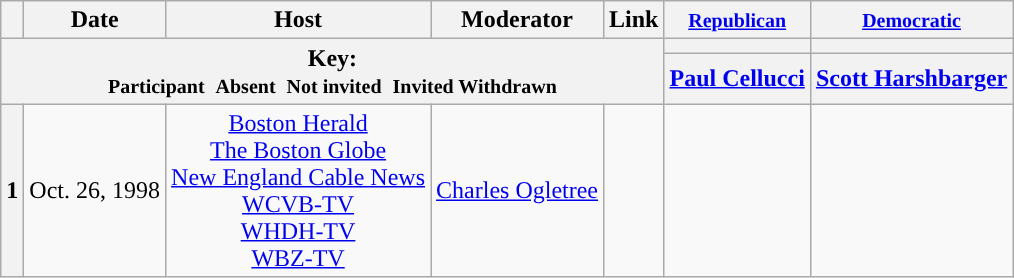<table class="wikitable" style="text-align:center;">
<tr>
<th scope="col"></th>
<th scope="col">Date</th>
<th scope="col">Host</th>
<th scope="col">Moderator</th>
<th scope="col">Link</th>
<th scope="col"><small><a href='#'>Republican</a></small></th>
<th scope="col"><small><a href='#'>Democratic</a></small></th>
</tr>
<tr>
<th colspan="5" rowspan="2">Key:<br> <small>Participant </small>  <small>Absent </small>  <small>Not invited </small>  <small>Invited  Withdrawn</small></th>
<th scope="col" style="background:"></th>
<th scope="col" style="background:"></th>
</tr>
<tr>
<th scope="col"><a href='#'>Paul Cellucci</a></th>
<th scope="col"><a href='#'>Scott Harshbarger</a></th>
</tr>
<tr>
<th>1</th>
<td style="white-space:nowrap;">Oct. 26, 1998</td>
<td style="white-space:nowrap;"><a href='#'>Boston Herald</a><br><a href='#'>The Boston Globe</a><br><a href='#'>New England Cable News</a><br><a href='#'>WCVB-TV</a><br><a href='#'>WHDH-TV</a><br><a href='#'>WBZ-TV</a></td>
<td style="white-space:nowrap;"><a href='#'>Charles Ogletree</a></td>
<td style="white-space:nowrap;"></td>
<td></td>
<td></td>
</tr>
</table>
